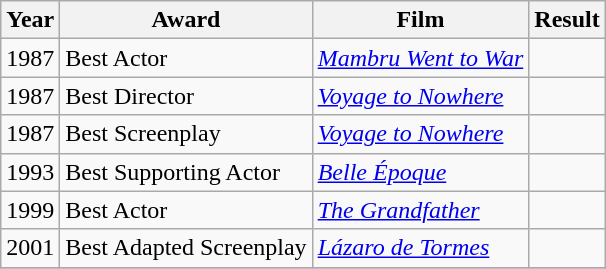<table class="wikitable sortable">
<tr>
<th>Year</th>
<th>Award</th>
<th>Film</th>
<th>Result</th>
</tr>
<tr>
<td>1987</td>
<td Goya Award for Best Actor>Best Actor</td>
<td><em><a href='#'>Mambru Went to War</a></em></td>
<td></td>
</tr>
<tr>
<td>1987</td>
<td>Best Director</td>
<td><em><a href='#'>Voyage to Nowhere</a></em></td>
<td></td>
</tr>
<tr>
<td>1987</td>
<td>Best Screenplay</td>
<td><em><a href='#'>Voyage to Nowhere</a></em></td>
<td></td>
</tr>
<tr>
<td>1993</td>
<td>Best Supporting Actor</td>
<td><em><a href='#'>Belle Époque</a></em></td>
<td></td>
</tr>
<tr>
<td>1999</td>
<td>Best Actor</td>
<td><em><a href='#'>The Grandfather</a></em></td>
<td></td>
</tr>
<tr>
<td>2001</td>
<td>Best Adapted Screenplay</td>
<td><em><a href='#'>Lázaro de Tormes</a></em></td>
<td></td>
</tr>
<tr>
</tr>
</table>
